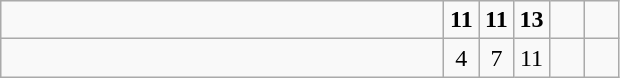<table class="wikitable">
<tr>
<td style="width:18em"></td>
<td align=center style="width:1em"><strong>11</strong></td>
<td align=center style="width:1em"><strong>11</strong></td>
<td align=center style="width:1em"><strong>13</strong></td>
<td align=center style="width:1em"></td>
<td align=center style="width:1em"></td>
</tr>
<tr>
<td style="width:18em"></td>
<td align=center style="width:1em">4</td>
<td align=center style="width:1em">7</td>
<td align=center style="width:1em">11</td>
<td align=center style="width:1em"></td>
<td align=center style="width:1em"></td>
</tr>
</table>
